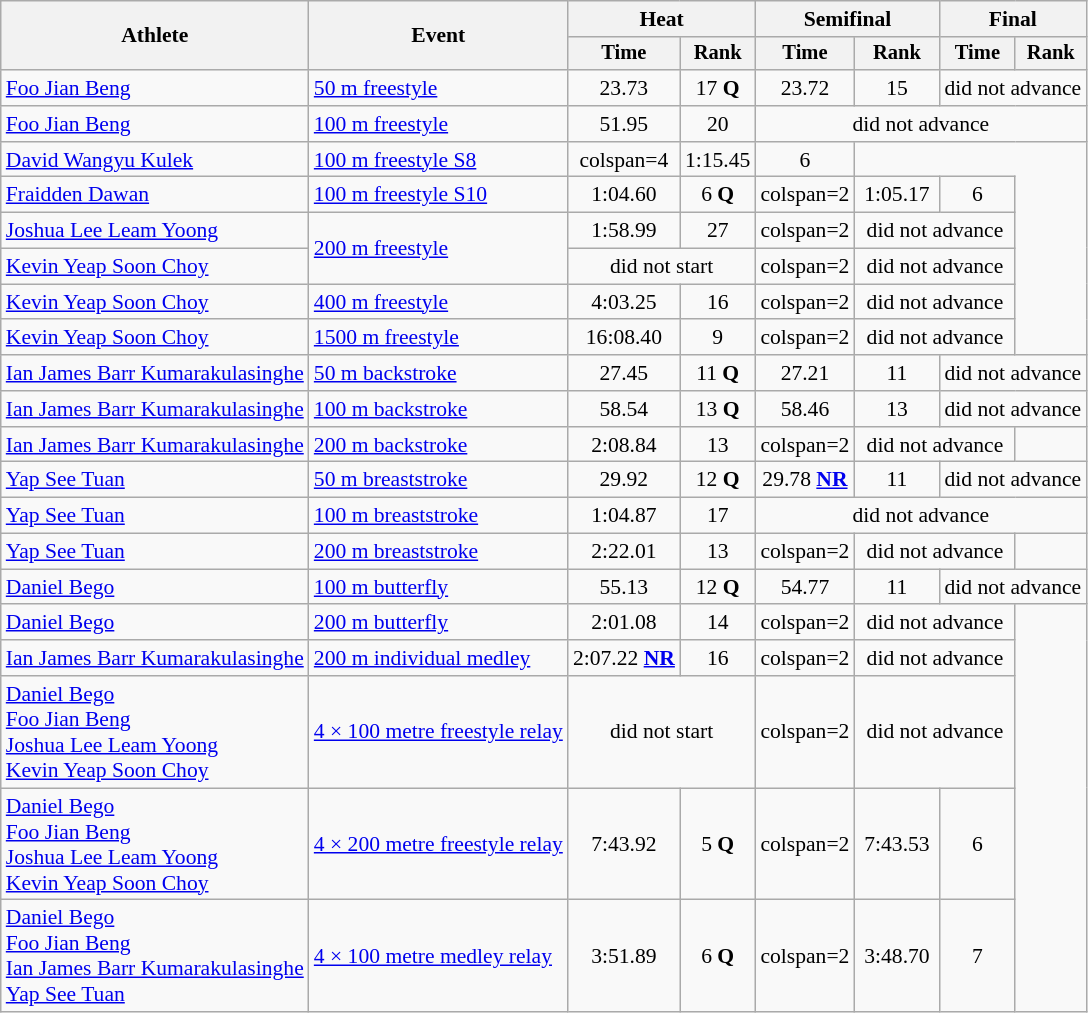<table class=wikitable style=font-size:90%>
<tr>
<th rowspan=2>Athlete</th>
<th rowspan=2>Event</th>
<th colspan=2>Heat</th>
<th colspan=2>Semifinal</th>
<th colspan=2>Final</th>
</tr>
<tr style=font-size:95%>
<th>Time</th>
<th>Rank</th>
<th>Time</th>
<th>Rank</th>
<th>Time</th>
<th>Rank</th>
</tr>
<tr align=center>
<td align=left><a href='#'>Foo Jian Beng</a></td>
<td align=left><a href='#'>50 m freestyle</a></td>
<td>23.73</td>
<td>17 <strong>Q</strong></td>
<td>23.72</td>
<td>15</td>
<td colspan=2>did not advance</td>
</tr>
<tr align=center>
<td align=left><a href='#'>Foo Jian Beng</a></td>
<td align=left><a href='#'>100 m freestyle</a></td>
<td>51.95</td>
<td>20</td>
<td colspan=4>did not advance</td>
</tr>
<tr align=center>
<td align=left><a href='#'>David Wangyu Kulek</a></td>
<td align=left><a href='#'>100 m freestyle S8</a></td>
<td>colspan=4 </td>
<td>1:15.45</td>
<td>6</td>
</tr>
<tr align=center>
<td align=left><a href='#'>Fraidden Dawan</a></td>
<td align=left><a href='#'>100 m freestyle S10</a></td>
<td>1:04.60</td>
<td>6 <strong>Q</strong></td>
<td>colspan=2 </td>
<td>1:05.17</td>
<td>6</td>
</tr>
<tr align=center>
<td align=left><a href='#'>Joshua Lee Leam Yoong</a></td>
<td align=left rowspan=2><a href='#'>200 m freestyle</a></td>
<td>1:58.99</td>
<td>27</td>
<td>colspan=2 </td>
<td colspan=2>did not advance</td>
</tr>
<tr align=center>
<td align=left><a href='#'>Kevin Yeap Soon Choy</a></td>
<td colspan=2>did not start</td>
<td>colspan=2 </td>
<td colspan=2>did not advance</td>
</tr>
<tr align=center>
<td align=left><a href='#'>Kevin Yeap Soon Choy</a></td>
<td align=left><a href='#'>400 m freestyle</a></td>
<td>4:03.25</td>
<td>16</td>
<td>colspan=2 </td>
<td colspan=2>did not advance</td>
</tr>
<tr align=center>
<td align=left><a href='#'>Kevin Yeap Soon Choy</a></td>
<td align=left><a href='#'>1500 m freestyle</a></td>
<td>16:08.40</td>
<td>9</td>
<td>colspan=2 </td>
<td colspan=2>did not advance</td>
</tr>
<tr align=center>
<td align=left><a href='#'>Ian James Barr Kumarakulasinghe</a></td>
<td align=left><a href='#'>50 m backstroke</a></td>
<td>27.45</td>
<td>11 <strong>Q</strong></td>
<td>27.21</td>
<td>11</td>
<td colspan=2>did not advance</td>
</tr>
<tr align=center>
<td align=left><a href='#'>Ian James Barr Kumarakulasinghe</a></td>
<td align=left><a href='#'>100 m backstroke</a></td>
<td>58.54</td>
<td>13 <strong>Q</strong></td>
<td>58.46</td>
<td>13</td>
<td colspan=2>did not advance</td>
</tr>
<tr align=center>
<td align=left><a href='#'>Ian James Barr Kumarakulasinghe</a></td>
<td align=left><a href='#'>200 m backstroke</a></td>
<td>2:08.84</td>
<td>13</td>
<td>colspan=2 </td>
<td colspan=2>did not advance</td>
</tr>
<tr align=center>
<td align=left><a href='#'>Yap See Tuan</a></td>
<td align=left><a href='#'>50 m breaststroke</a></td>
<td>29.92</td>
<td>12 <strong>Q</strong></td>
<td>29.78 <strong><a href='#'>NR</a></strong></td>
<td>11</td>
<td colspan=2>did not advance</td>
</tr>
<tr align=center>
<td align=left><a href='#'>Yap See Tuan</a></td>
<td align=left><a href='#'>100 m breaststroke</a></td>
<td>1:04.87</td>
<td>17</td>
<td colspan=4>did not advance</td>
</tr>
<tr align=center>
<td align=left><a href='#'>Yap See Tuan</a></td>
<td align=left><a href='#'>200 m breaststroke</a></td>
<td>2:22.01</td>
<td>13</td>
<td>colspan=2 </td>
<td colspan=2>did not advance</td>
</tr>
<tr align=center>
<td align=left><a href='#'>Daniel Bego</a></td>
<td align=left><a href='#'>100 m butterfly</a></td>
<td>55.13</td>
<td>12 <strong>Q</strong></td>
<td>54.77</td>
<td>11</td>
<td colspan=2>did not advance</td>
</tr>
<tr align=center>
<td align=left><a href='#'>Daniel Bego</a></td>
<td align=left><a href='#'>200 m butterfly</a></td>
<td>2:01.08</td>
<td>14</td>
<td>colspan=2 </td>
<td colspan=2>did not advance</td>
</tr>
<tr align=center>
<td align=left><a href='#'>Ian James Barr Kumarakulasinghe</a></td>
<td align=left><a href='#'>200 m individual medley</a></td>
<td>2:07.22 <strong><a href='#'>NR</a></strong></td>
<td>16</td>
<td>colspan=2 </td>
<td colspan=2>did not advance</td>
</tr>
<tr align=center>
<td align=left><a href='#'>Daniel Bego</a><br><a href='#'>Foo Jian Beng</a><br><a href='#'>Joshua Lee Leam Yoong</a><br><a href='#'>Kevin Yeap Soon Choy</a></td>
<td align=left><a href='#'>4 × 100 metre freestyle relay</a></td>
<td colspan=2>did not start</td>
<td>colspan=2 </td>
<td colspan=2>did not advance</td>
</tr>
<tr align=center>
<td align=left><a href='#'>Daniel Bego</a><br><a href='#'>Foo Jian Beng</a><br><a href='#'>Joshua Lee Leam Yoong</a><br><a href='#'>Kevin Yeap Soon Choy</a></td>
<td align=left><a href='#'>4 × 200 metre freestyle relay</a></td>
<td>7:43.92</td>
<td>5 <strong>Q</strong></td>
<td>colspan=2 </td>
<td>7:43.53</td>
<td>6</td>
</tr>
<tr align=center>
<td align=left><a href='#'>Daniel Bego</a><br><a href='#'>Foo Jian Beng</a><br><a href='#'>Ian James Barr Kumarakulasinghe</a><br><a href='#'>Yap See Tuan</a></td>
<td align=left><a href='#'>4 × 100 metre medley relay</a></td>
<td>3:51.89</td>
<td>6 <strong>Q</strong></td>
<td>colspan=2 </td>
<td>3:48.70</td>
<td>7</td>
</tr>
</table>
